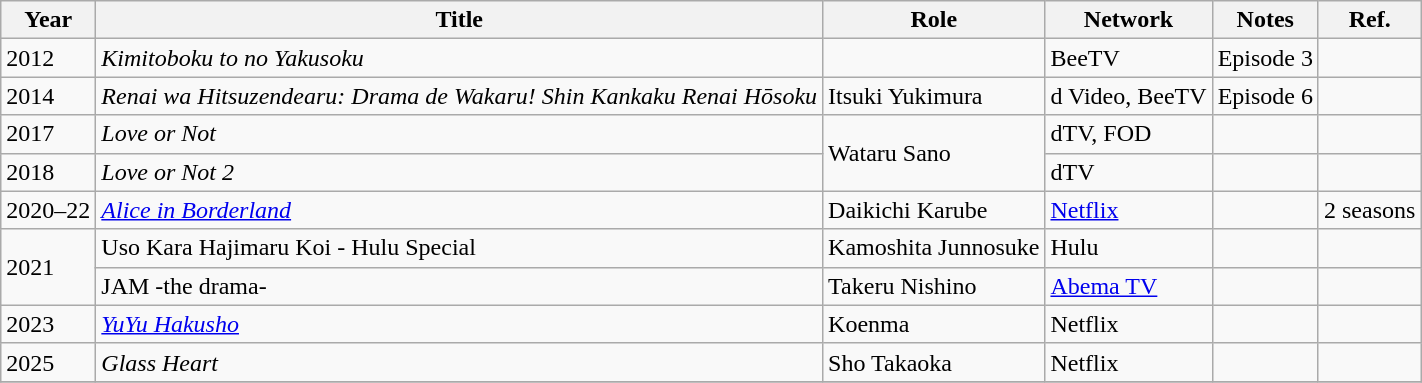<table class="wikitable sortable">
<tr>
<th>Year</th>
<th>Title</th>
<th>Role</th>
<th>Network</th>
<th>Notes</th>
<th>Ref.</th>
</tr>
<tr>
<td>2012</td>
<td><em>Kimitoboku to no Yakusoku</em></td>
<td></td>
<td>BeeTV</td>
<td>Episode 3</td>
<td></td>
</tr>
<tr>
<td>2014</td>
<td><em>Renai wa Hitsuzendearu: Drama de Wakaru! Shin Kankaku Renai Hōsoku</em></td>
<td>Itsuki Yukimura</td>
<td>d Video, BeeTV</td>
<td>Episode 6</td>
<td></td>
</tr>
<tr>
<td>2017</td>
<td><em>Love or Not</em></td>
<td rowspan="2">Wataru Sano</td>
<td>dTV, FOD</td>
<td></td>
<td></td>
</tr>
<tr>
<td>2018</td>
<td><em>Love or Not 2</em></td>
<td>dTV</td>
<td></td>
<td></td>
</tr>
<tr>
<td>2020–22</td>
<td><em><a href='#'>Alice in Borderland</a></em></td>
<td>Daikichi Karube</td>
<td><a href='#'>Netflix</a></td>
<td></td>
<td>2 seasons</td>
</tr>
<tr>
<td rowspan="2">2021</td>
<td>Uso Kara Hajimaru Koi - Hulu Special</td>
<td>Kamoshita Junnosuke</td>
<td>Hulu</td>
<td></td>
<td></td>
</tr>
<tr>
<td>JAM -the drama-</td>
<td>Takeru Nishino</td>
<td><a href='#'>Abema TV</a></td>
<td></td>
<td></td>
</tr>
<tr>
<td>2023</td>
<td><em><a href='#'>YuYu Hakusho</a></em></td>
<td>Koenma</td>
<td>Netflix</td>
<td></td>
<td></td>
</tr>
<tr>
<td>2025</td>
<td><em>Glass Heart</em></td>
<td>Sho Takaoka</td>
<td>Netflix</td>
<td></td>
<td></td>
</tr>
<tr>
</tr>
</table>
